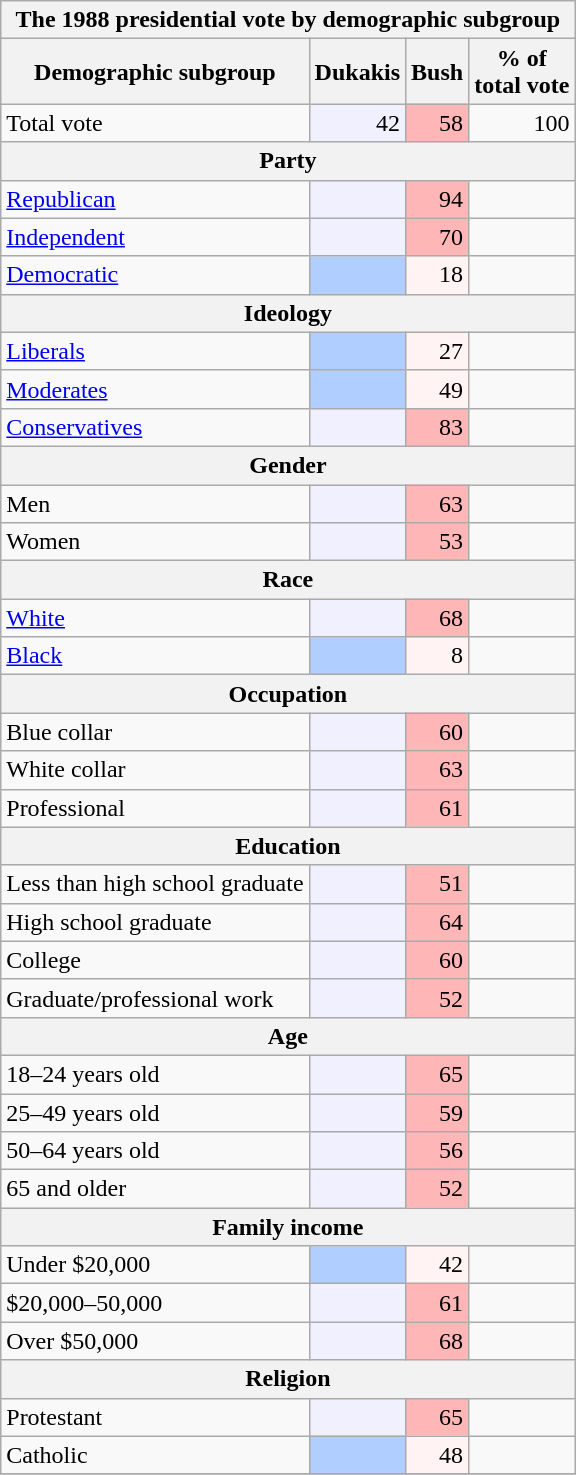<table class=wikitable>
<tr>
<th colspan="7">The 1988 presidential vote by demographic subgroup</th>
</tr>
<tr>
<th>Demographic subgroup</th>
<th>Dukakis</th>
<th>Bush</th>
<th>% of<br>total vote</th>
</tr>
<tr>
<td>Total vote</td>
<td style="text-align:right; background:#f0f0ff;">42</td>
<td style="text-align:right; background:#ffb6b6;">58</td>
<td style="text-align:right;">100</td>
</tr>
<tr>
<th colspan=4>Party</th>
</tr>
<tr>
<td><a href='#'>Republican</a></td>
<td style="text-align:right; background:#f0f0ff;"></td>
<td style="text-align:right; background:#ffb6b6;">94</td>
<td style="text-align:right;"></td>
</tr>
<tr>
<td><a href='#'>Independent</a></td>
<td style="text-align:right; background:#f0f0ff;"></td>
<td style="text-align:right; background:#ffb6b6;">70</td>
<td style="text-align:right;"></td>
</tr>
<tr>
<td><a href='#'>Democratic</a></td>
<td style="text-align:right; background:#b0ceff;"></td>
<td style="text-align:right; background:#fff3f3;">18</td>
<td style="text-align:right;"></td>
</tr>
<tr>
<th colspan=4>Ideology</th>
</tr>
<tr>
<td><a href='#'>Liberals</a></td>
<td style="text-align:right; background:#b0ceff;"></td>
<td style="text-align:right; background:#fff3f3;">27</td>
<td style="text-align:right;"></td>
</tr>
<tr>
<td><a href='#'>Moderates</a></td>
<td style="text-align:right; background:#b0ceff;"></td>
<td style="text-align:right; background:#fff3f3;">49</td>
<td style="text-align:right;"></td>
</tr>
<tr>
<td><a href='#'>Conservatives</a></td>
<td style="text-align:right; background:#f0f0ff;"></td>
<td style="text-align:right; background:#ffb6b6;">83</td>
<td style="text-align:right;"></td>
</tr>
<tr>
<th colspan=4>Gender</th>
</tr>
<tr>
<td>Men</td>
<td style="text-align:right; background:#f0f0ff;"></td>
<td style="text-align:right; background:#ffb6b6;">63</td>
<td style="text-align:right;"></td>
</tr>
<tr>
<td>Women</td>
<td style="text-align:right; background:#f0f0ff;"></td>
<td style="text-align:right; background:#ffb6b6;">53</td>
<td style="text-align:right;"></td>
</tr>
<tr>
<th colspan=4>Race</th>
</tr>
<tr>
<td><a href='#'>White</a></td>
<td style="text-align:right; background:#f0f0ff;"></td>
<td style="text-align:right; background:#ffb6b6;">68</td>
<td style="text-align:right;"></td>
</tr>
<tr>
<td><a href='#'>Black</a></td>
<td style="text-align:right; background:#b0ceff;"></td>
<td style="text-align:right; background:#fff3f3;">8</td>
<td style="text-align:right;"></td>
</tr>
<tr>
<th colspan=4>Occupation</th>
</tr>
<tr>
<td>Blue collar</td>
<td style="text-align:right; background:#f0f0ff;"></td>
<td style="text-align:right; background:#ffb6b6;">60</td>
<td style="text-align:right;"></td>
</tr>
<tr>
<td>White collar</td>
<td style="text-align:right; background:#f0f0ff;"></td>
<td style="text-align:right; background:#ffb6b6;">63</td>
<td style="text-align:right;"></td>
</tr>
<tr>
<td>Professional</td>
<td style="text-align:right; background:#f0f0ff;"></td>
<td style="text-align:right; background:#ffb6b6;">61</td>
<td style="text-align:right;"></td>
</tr>
<tr>
<th colspan=4>Education</th>
</tr>
<tr>
<td>Less than high school graduate</td>
<td style="text-align:right; background:#f0f0ff;"></td>
<td style="text-align:right; background:#ffb6b6;">51</td>
<td style="text-align:right;"></td>
</tr>
<tr>
<td>High school graduate</td>
<td style="text-align:right; background:#f0f0ff;"></td>
<td style="text-align:right; background:#ffb6b6;">64</td>
<td style="text-align:right;"></td>
</tr>
<tr>
<td>College</td>
<td style="text-align:right; background:#f0f0ff;"></td>
<td style="text-align:right; background:#ffb6b6;">60</td>
<td style="text-align:right;"></td>
</tr>
<tr>
<td>Graduate/professional work</td>
<td style="text-align:right; background:#f0f0ff;"></td>
<td style="text-align:right; background:#ffb6b6;">52</td>
<td style="text-align:right;"></td>
</tr>
<tr>
<th colspan=4>Age</th>
</tr>
<tr>
<td>18–24 years old</td>
<td style="text-align:right; background:#f0f0ff;"></td>
<td style="text-align:right; background:#ffb6b6;">65</td>
<td style="text-align:right;"></td>
</tr>
<tr>
<td>25–49 years old</td>
<td style="text-align:right; background:#f0f0ff;"></td>
<td style="text-align:right; background:#ffb6b6;">59</td>
<td style="text-align:right;"></td>
</tr>
<tr>
<td>50–64 years old</td>
<td style="text-align:right; background:#f0f0ff;"></td>
<td style="text-align:right; background:#ffb6b6;">56</td>
<td style="text-align:right;"></td>
</tr>
<tr>
<td>65 and older</td>
<td style="text-align:right; background:#f0f0ff;"></td>
<td style="text-align:right; background:#ffb6b6;">52</td>
<td style="text-align:right;"></td>
</tr>
<tr>
<th colspan=4>Family income</th>
</tr>
<tr>
<td>Under $20,000</td>
<td style="text-align:right; background:#b0ceff;"></td>
<td style="text-align:right; background:#fff3f3;">42</td>
<td style="text-align:right;"></td>
</tr>
<tr>
<td>$20,000–50,000</td>
<td style="text-align:right; background:#f0f0ff;"></td>
<td style="text-align:right; background:#ffb6b6;">61</td>
<td style="text-align:right;"></td>
</tr>
<tr>
<td>Over $50,000</td>
<td style="text-align:right; background:#f0f0ff;"></td>
<td style="text-align:right; background:#ffb6b6;">68</td>
<td style="text-align:right;"></td>
</tr>
<tr>
<th colspan=4>Religion</th>
</tr>
<tr>
<td>Protestant</td>
<td style="text-align:right; background:#f0f0ff;"></td>
<td style="text-align:right; background:#ffb6b6;">65</td>
<td style="text-align:right;"></td>
</tr>
<tr>
<td>Catholic</td>
<td style="text-align:right; background:#b0ceff;"></td>
<td style="text-align:right; background:#fff3f3;">48</td>
<td style="text-align:right;"></td>
</tr>
<tr>
</tr>
</table>
